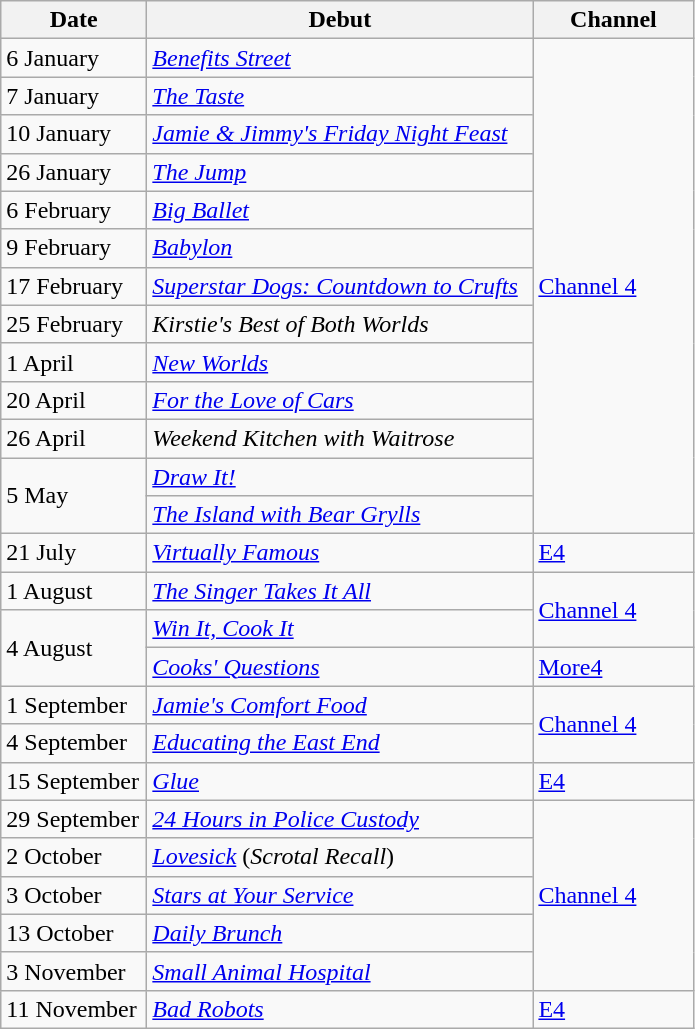<table class="wikitable">
<tr>
<th width=90>Date</th>
<th width=250>Debut</th>
<th width=100>Channel</th>
</tr>
<tr>
<td>6 January</td>
<td><em><a href='#'>Benefits Street</a></em></td>
<td rowspan="13"><a href='#'>Channel 4</a></td>
</tr>
<tr>
<td>7 January</td>
<td><em><a href='#'>The Taste</a></em></td>
</tr>
<tr>
<td>10 January</td>
<td><em><a href='#'>Jamie & Jimmy's Friday Night Feast</a></em></td>
</tr>
<tr>
<td>26 January</td>
<td><em><a href='#'>The Jump</a></em></td>
</tr>
<tr>
<td>6 February</td>
<td><em><a href='#'>Big Ballet</a></em></td>
</tr>
<tr>
<td>9 February</td>
<td><em><a href='#'>Babylon</a></em></td>
</tr>
<tr>
<td>17 February</td>
<td><em><a href='#'>Superstar Dogs: Countdown to Crufts</a></em></td>
</tr>
<tr>
<td>25 February</td>
<td><em>Kirstie's Best of Both Worlds</em></td>
</tr>
<tr>
<td>1 April</td>
<td><em><a href='#'>New Worlds</a></em></td>
</tr>
<tr>
<td>20 April</td>
<td><em><a href='#'>For the Love of Cars</a></em></td>
</tr>
<tr>
<td>26 April</td>
<td><em>Weekend Kitchen with Waitrose</em></td>
</tr>
<tr>
<td rowspan=2>5 May</td>
<td><em><a href='#'>Draw It!</a></em></td>
</tr>
<tr>
<td><em><a href='#'>The Island with Bear Grylls</a></em></td>
</tr>
<tr>
<td>21 July</td>
<td><em><a href='#'>Virtually Famous</a></em></td>
<td><a href='#'>E4</a></td>
</tr>
<tr>
<td>1 August</td>
<td><em><a href='#'>The Singer Takes It All</a></em></td>
<td rowspan="2"><a href='#'>Channel 4</a></td>
</tr>
<tr>
<td rowspan=2>4 August</td>
<td><em><a href='#'>Win It, Cook It</a></em></td>
</tr>
<tr>
<td><em><a href='#'>Cooks' Questions</a></em></td>
<td><a href='#'>More4</a></td>
</tr>
<tr>
<td>1 September</td>
<td><em><a href='#'>Jamie's Comfort Food</a></em></td>
<td rowspan="2"><a href='#'>Channel 4</a></td>
</tr>
<tr>
<td>4 September</td>
<td><em><a href='#'>Educating the East End</a></em></td>
</tr>
<tr>
<td>15 September</td>
<td><em><a href='#'>Glue</a></em></td>
<td><a href='#'>E4</a></td>
</tr>
<tr>
<td>29 September</td>
<td><em><a href='#'>24 Hours in Police Custody</a></em></td>
<td rowspan="5"><a href='#'>Channel 4</a></td>
</tr>
<tr>
<td>2 October</td>
<td><em><a href='#'>Lovesick</a></em> (<em>Scrotal Recall</em>)</td>
</tr>
<tr>
<td>3 October</td>
<td><em><a href='#'>Stars at Your Service</a></em></td>
</tr>
<tr>
<td>13 October</td>
<td><em><a href='#'>Daily Brunch</a></em></td>
</tr>
<tr>
<td>3 November</td>
<td><em><a href='#'>Small Animal Hospital</a></em></td>
</tr>
<tr>
<td>11 November</td>
<td><em><a href='#'>Bad Robots</a></em></td>
<td><a href='#'>E4</a></td>
</tr>
</table>
